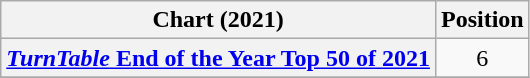<table class="wikitable sortable plainrowheaders" style="text-align:center">
<tr>
<th scope="col">Chart (2021)</th>
<th scope="col">Position</th>
</tr>
<tr>
<th scope="row"><a href='#'><em>TurnTable</em> End of the Year Top 50 of 2021</a></th>
<td>6</td>
</tr>
<tr>
</tr>
</table>
